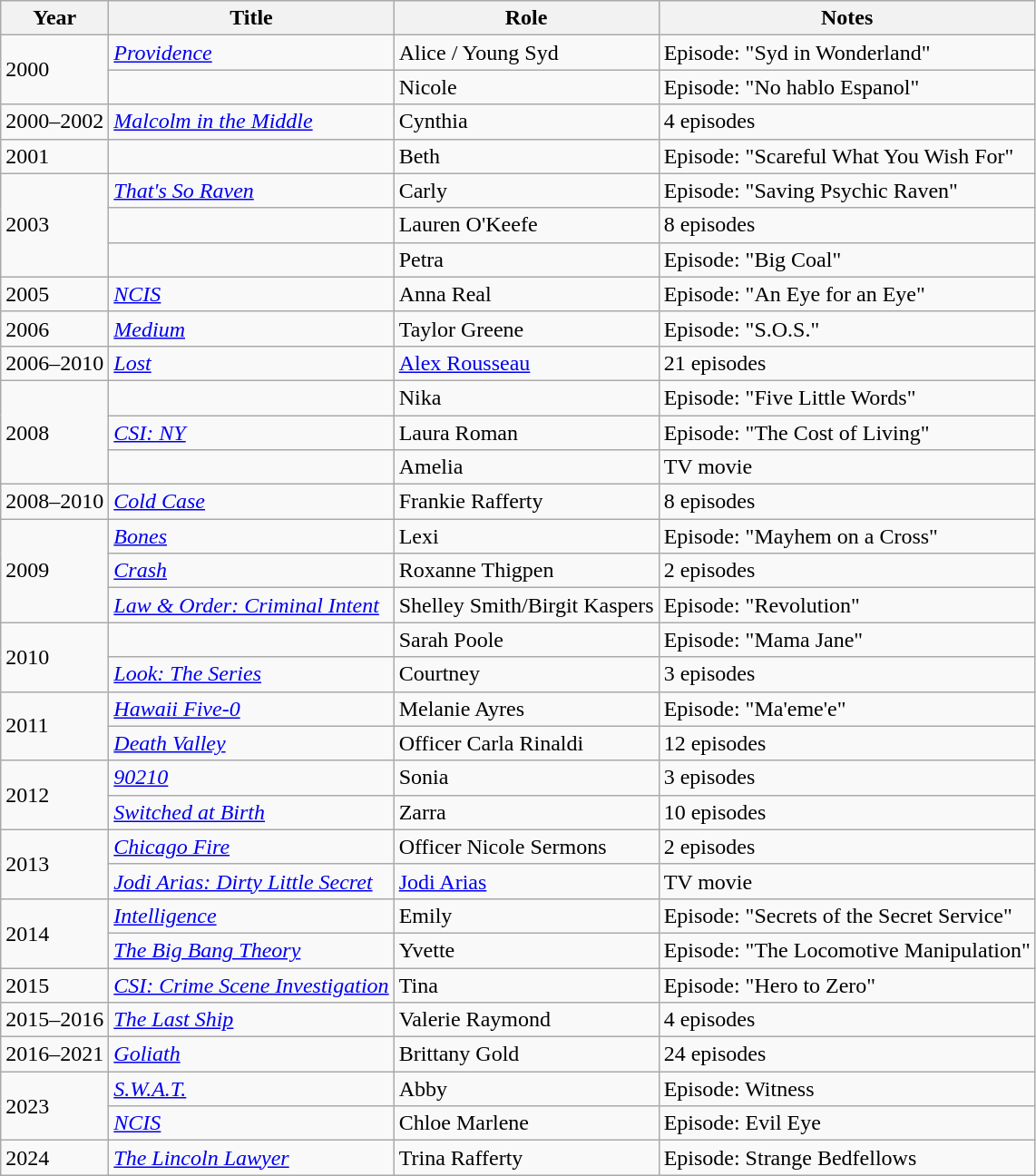<table class="wikitable sortable">
<tr>
<th>Year</th>
<th>Title</th>
<th>Role</th>
<th class="unsortable">Notes</th>
</tr>
<tr>
<td rowspan="2">2000</td>
<td><em><a href='#'>Providence</a></em></td>
<td>Alice / Young Syd</td>
<td>Episode: "Syd in Wonderland"</td>
</tr>
<tr>
<td><em></em></td>
<td>Nicole</td>
<td>Episode: "No hablo Espanol"</td>
</tr>
<tr>
<td>2000–2002</td>
<td><em><a href='#'>Malcolm in the Middle</a></em></td>
<td>Cynthia</td>
<td>4 episodes</td>
</tr>
<tr>
<td>2001</td>
<td><em></em></td>
<td>Beth</td>
<td>Episode: "Scareful What You Wish For"</td>
</tr>
<tr>
<td rowspan="3">2003</td>
<td><em><a href='#'>That's So Raven</a></em></td>
<td>Carly</td>
<td>Episode: "Saving Psychic Raven"</td>
</tr>
<tr>
<td><em></em></td>
<td>Lauren O'Keefe</td>
<td>8 episodes</td>
</tr>
<tr>
<td><em></em></td>
<td>Petra</td>
<td>Episode: "Big Coal"</td>
</tr>
<tr>
<td>2005</td>
<td><em><a href='#'>NCIS</a></em></td>
<td>Anna Real</td>
<td>Episode: "An Eye for an Eye"</td>
</tr>
<tr>
<td>2006</td>
<td><em><a href='#'>Medium</a></em></td>
<td>Taylor Greene</td>
<td>Episode: "S.O.S."</td>
</tr>
<tr>
<td>2006–2010</td>
<td><em><a href='#'>Lost</a></em></td>
<td><a href='#'>Alex Rousseau</a></td>
<td>21 episodes</td>
</tr>
<tr>
<td rowspan="3">2008</td>
<td><em></em></td>
<td>Nika</td>
<td>Episode: "Five Little Words"</td>
</tr>
<tr>
<td><em><a href='#'>CSI: NY</a></em></td>
<td>Laura Roman</td>
<td>Episode: "The Cost of Living"</td>
</tr>
<tr>
<td><em></em></td>
<td>Amelia</td>
<td>TV movie</td>
</tr>
<tr>
<td>2008–2010</td>
<td><em><a href='#'>Cold Case</a></em></td>
<td>Frankie Rafferty</td>
<td>8 episodes</td>
</tr>
<tr>
<td rowspan="3">2009</td>
<td><em><a href='#'>Bones</a></em></td>
<td>Lexi</td>
<td>Episode: "Mayhem on a Cross"</td>
</tr>
<tr>
<td><em><a href='#'>Crash</a></em></td>
<td>Roxanne Thigpen</td>
<td>2 episodes</td>
</tr>
<tr>
<td><em><a href='#'>Law & Order: Criminal Intent</a></em></td>
<td>Shelley Smith/Birgit Kaspers</td>
<td>Episode: "Revolution"</td>
</tr>
<tr>
<td rowspan="2">2010</td>
<td><em></em></td>
<td>Sarah Poole</td>
<td>Episode: "Mama Jane"</td>
</tr>
<tr>
<td><em><a href='#'>Look: The Series</a></em></td>
<td>Courtney</td>
<td>3 episodes</td>
</tr>
<tr>
<td rowspan="2">2011</td>
<td><em><a href='#'>Hawaii Five-0</a></em></td>
<td>Melanie Ayres</td>
<td>Episode: "Ma'eme'e"</td>
</tr>
<tr>
<td><em><a href='#'>Death Valley</a></em></td>
<td>Officer Carla Rinaldi</td>
<td>12 episodes</td>
</tr>
<tr>
<td rowspan="2">2012</td>
<td><em><a href='#'>90210</a></em></td>
<td>Sonia</td>
<td>3 episodes</td>
</tr>
<tr>
<td><em><a href='#'>Switched at Birth</a></em></td>
<td>Zarra</td>
<td>10 episodes</td>
</tr>
<tr>
<td rowspan="2">2013</td>
<td><em><a href='#'>Chicago Fire</a></em></td>
<td>Officer Nicole Sermons</td>
<td>2 episodes</td>
</tr>
<tr>
<td><em><a href='#'>Jodi Arias: Dirty Little Secret</a></em></td>
<td><a href='#'>Jodi Arias</a></td>
<td>TV movie</td>
</tr>
<tr>
<td rowspan="2">2014</td>
<td><em><a href='#'>Intelligence</a></em></td>
<td>Emily</td>
<td>Episode: "Secrets of the Secret Service"</td>
</tr>
<tr>
<td><em><a href='#'>The Big Bang Theory</a></em></td>
<td>Yvette</td>
<td>Episode: "The Locomotive Manipulation"</td>
</tr>
<tr>
<td>2015</td>
<td><em><a href='#'>CSI: Crime Scene Investigation</a></em></td>
<td>Tina</td>
<td>Episode: "Hero to Zero"</td>
</tr>
<tr>
<td>2015–2016</td>
<td><em><a href='#'>The Last Ship</a></em></td>
<td>Valerie Raymond</td>
<td>4 episodes</td>
</tr>
<tr>
<td>2016–2021</td>
<td><em><a href='#'>Goliath</a></em></td>
<td>Brittany Gold</td>
<td>24 episodes</td>
</tr>
<tr>
<td rowspan="2">2023</td>
<td><em><a href='#'>S.W.A.T.</a></em></td>
<td>Abby</td>
<td>Episode: Witness</td>
</tr>
<tr>
<td><em><a href='#'>NCIS</a></em></td>
<td>Chloe Marlene</td>
<td>Episode: Evil Eye</td>
</tr>
<tr>
<td>2024</td>
<td><em><a href='#'>The Lincoln Lawyer</a></em></td>
<td>Trina Rafferty</td>
<td>Episode: Strange Bedfellows</td>
</tr>
</table>
